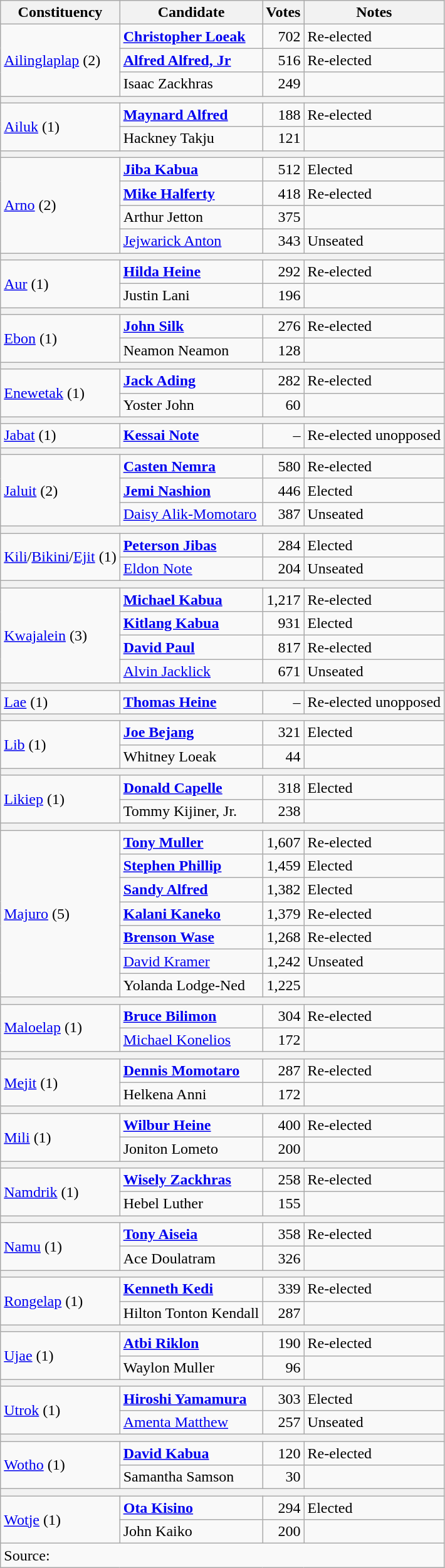<table class=wikitable>
<tr>
<th>Constituency</th>
<th>Candidate</th>
<th>Votes</th>
<th>Notes</th>
</tr>
<tr>
<td rowspan=3><a href='#'>Ailinglaplap</a> (2)</td>
<td><strong><a href='#'>Christopher Loeak</a></strong></td>
<td align=right>702</td>
<td>Re-elected</td>
</tr>
<tr>
<td><strong><a href='#'>Alfred Alfred, Jr</a></strong></td>
<td align=right>516</td>
<td>Re-elected</td>
</tr>
<tr>
<td>Isaac Zackhras</td>
<td align=right>249</td>
<td></td>
</tr>
<tr>
<th colspan=4></th>
</tr>
<tr>
<td rowspan=2><a href='#'>Ailuk</a> (1)</td>
<td><strong><a href='#'>Maynard Alfred</a></strong></td>
<td align=right>188</td>
<td>Re-elected</td>
</tr>
<tr>
<td>Hackney Takju</td>
<td align=right>121</td>
<td></td>
</tr>
<tr>
<th colspan=4></th>
</tr>
<tr>
<td rowspan=4><a href='#'>Arno</a> (2)</td>
<td><strong><a href='#'>Jiba Kabua</a></strong></td>
<td align=right>512</td>
<td>Elected</td>
</tr>
<tr>
<td><strong><a href='#'>Mike Halferty</a></strong></td>
<td align=right>418</td>
<td>Re-elected</td>
</tr>
<tr>
<td>Arthur Jetton</td>
<td align=right>375</td>
<td></td>
</tr>
<tr>
<td><a href='#'>Jejwarick Anton</a></td>
<td align=right>343</td>
<td>Unseated</td>
</tr>
<tr>
<th colspan=4></th>
</tr>
<tr>
<td rowspan=2><a href='#'>Aur</a> (1)</td>
<td><strong><a href='#'>Hilda Heine</a></strong></td>
<td align=right>292</td>
<td>Re-elected</td>
</tr>
<tr>
<td>Justin Lani</td>
<td align=right>196</td>
<td></td>
</tr>
<tr>
<th colspan=4></th>
</tr>
<tr>
<td rowspan=2><a href='#'>Ebon</a> (1)</td>
<td><strong><a href='#'>John Silk</a></strong></td>
<td align=right>276</td>
<td>Re-elected</td>
</tr>
<tr>
<td>Neamon Neamon</td>
<td align=right>128</td>
<td></td>
</tr>
<tr>
<th colspan=4></th>
</tr>
<tr>
<td rowspan=2><a href='#'>Enewetak</a> (1)</td>
<td><strong><a href='#'>Jack Ading</a></strong></td>
<td align=right>282</td>
<td>Re-elected</td>
</tr>
<tr>
<td>Yoster John</td>
<td align=right>60</td>
<td></td>
</tr>
<tr>
<th colspan=4></th>
</tr>
<tr>
<td><a href='#'>Jabat</a> (1)</td>
<td><strong><a href='#'>Kessai Note</a></strong></td>
<td align=right>–</td>
<td>Re-elected unopposed</td>
</tr>
<tr>
<th colspan=4></th>
</tr>
<tr>
<td rowspan=3><a href='#'>Jaluit</a> (2)</td>
<td><strong><a href='#'>Casten Nemra</a></strong></td>
<td align=right>580</td>
<td>Re-elected</td>
</tr>
<tr>
<td><strong><a href='#'>Jemi Nashion</a></strong></td>
<td align=right>446</td>
<td>Elected</td>
</tr>
<tr>
<td><a href='#'>Daisy Alik-Momotaro</a></td>
<td align=right>387</td>
<td>Unseated</td>
</tr>
<tr>
<th colspan=4></th>
</tr>
<tr>
<td rowspan=2><a href='#'>Kili</a>/<a href='#'>Bikini</a>/<a href='#'>Ejit</a> (1)</td>
<td><strong><a href='#'>Peterson Jibas</a></strong></td>
<td align=right>284</td>
<td>Elected</td>
</tr>
<tr>
<td><a href='#'>Eldon Note</a></td>
<td align=right>204</td>
<td>Unseated</td>
</tr>
<tr>
<th colspan=4></th>
</tr>
<tr>
<td rowspan=4><a href='#'>Kwajalein</a> (3)</td>
<td><strong><a href='#'>Michael Kabua</a></strong></td>
<td align=right>1,217</td>
<td>Re-elected</td>
</tr>
<tr>
<td><strong><a href='#'>Kitlang Kabua</a></strong></td>
<td align=right>931</td>
<td>Elected</td>
</tr>
<tr>
<td><a href='#'><strong>David Paul</strong></a></td>
<td align=right>817</td>
<td>Re-elected</td>
</tr>
<tr>
<td><a href='#'>Alvin Jacklick</a></td>
<td align=right>671</td>
<td>Unseated</td>
</tr>
<tr>
<th colspan=4></th>
</tr>
<tr>
<td><a href='#'>Lae</a> (1)</td>
<td><strong><a href='#'>Thomas Heine</a></strong></td>
<td align=right>–</td>
<td>Re-elected unopposed</td>
</tr>
<tr>
<th colspan=4></th>
</tr>
<tr>
<td rowspan=2><a href='#'>Lib</a> (1)</td>
<td><strong><a href='#'>Joe Bejang</a></strong></td>
<td align=right>321</td>
<td>Elected</td>
</tr>
<tr>
<td>Whitney Loeak</td>
<td align=right>44</td>
<td></td>
</tr>
<tr>
<th colspan=4></th>
</tr>
<tr>
<td rowspan=2><a href='#'>Likiep</a> (1)</td>
<td><strong><a href='#'>Donald Capelle</a></strong></td>
<td align=right>318</td>
<td>Elected</td>
</tr>
<tr>
<td>Tommy Kijiner, Jr.</td>
<td align=right>238</td>
<td></td>
</tr>
<tr>
<th colspan=4></th>
</tr>
<tr>
<td rowspan=7><a href='#'>Majuro</a> (5)</td>
<td><strong><a href='#'>Tony Muller</a></strong></td>
<td align=right>1,607</td>
<td>Re-elected</td>
</tr>
<tr>
<td><strong><a href='#'>Stephen Phillip</a></strong></td>
<td align=right>1,459</td>
<td>Elected</td>
</tr>
<tr>
<td><strong><a href='#'>Sandy Alfred</a></strong></td>
<td align=right>1,382</td>
<td>Elected</td>
</tr>
<tr>
<td><strong><a href='#'>Kalani Kaneko</a></strong></td>
<td align=right>1,379</td>
<td>Re-elected</td>
</tr>
<tr>
<td><strong><a href='#'>Brenson Wase</a></strong></td>
<td align=right>1,268</td>
<td>Re-elected</td>
</tr>
<tr>
<td><a href='#'>David Kramer</a></td>
<td align=right>1,242</td>
<td>Unseated</td>
</tr>
<tr>
<td>Yolanda Lodge-Ned</td>
<td align=right>1,225</td>
<td></td>
</tr>
<tr>
<th colspan=4></th>
</tr>
<tr>
<td rowspan=2><a href='#'>Maloelap</a> (1)</td>
<td><strong><a href='#'>Bruce Bilimon</a></strong></td>
<td align=right>304</td>
<td>Re-elected</td>
</tr>
<tr>
<td><a href='#'>Michael Konelios</a></td>
<td align=right>172</td>
<td></td>
</tr>
<tr>
<th colspan=4></th>
</tr>
<tr>
<td rowspan=2><a href='#'>Mejit</a> (1)</td>
<td><strong><a href='#'>Dennis Momotaro</a></strong></td>
<td align=right>287</td>
<td>Re-elected</td>
</tr>
<tr>
<td>Helkena Anni</td>
<td align=right>172</td>
<td></td>
</tr>
<tr>
<th colspan=4></th>
</tr>
<tr>
<td rowspan=2><a href='#'>Mili</a> (1)</td>
<td><strong><a href='#'>Wilbur Heine</a></strong></td>
<td align=right>400</td>
<td>Re-elected</td>
</tr>
<tr>
<td>Joniton Lometo</td>
<td align=right>200</td>
<td></td>
</tr>
<tr>
<th colspan=4></th>
</tr>
<tr>
<td rowspan=2><a href='#'>Namdrik</a> (1)</td>
<td><strong><a href='#'>Wisely Zackhras</a></strong></td>
<td align=right>258</td>
<td>Re-elected</td>
</tr>
<tr>
<td>Hebel Luther</td>
<td align=right>155</td>
<td></td>
</tr>
<tr>
<th colspan=4></th>
</tr>
<tr>
<td rowspan=2><a href='#'>Namu</a> (1)</td>
<td><strong><a href='#'>Tony Aiseia</a></strong></td>
<td align=right>358</td>
<td>Re-elected</td>
</tr>
<tr>
<td>Ace Doulatram</td>
<td align=right>326</td>
<td></td>
</tr>
<tr>
<th colspan=4></th>
</tr>
<tr>
<td rowspan=2><a href='#'>Rongelap</a> (1)</td>
<td><strong><a href='#'>Kenneth Kedi</a></strong></td>
<td align=right>339</td>
<td>Re-elected</td>
</tr>
<tr>
<td>Hilton Tonton Kendall</td>
<td align=right>287</td>
<td></td>
</tr>
<tr>
<th colspan=4></th>
</tr>
<tr>
<td rowspan=2><a href='#'>Ujae</a> (1)</td>
<td><strong><a href='#'>Atbi Riklon</a></strong></td>
<td align=right>190</td>
<td>Re-elected</td>
</tr>
<tr>
<td>Waylon Muller</td>
<td align=right>96</td>
<td></td>
</tr>
<tr>
<th colspan=4></th>
</tr>
<tr>
<td rowspan=2><a href='#'>Utrok</a> (1)</td>
<td><a href='#'><strong>Hiroshi Yamamura</strong></a></td>
<td align=right>303</td>
<td>Elected</td>
</tr>
<tr>
<td><a href='#'>Amenta Matthew</a></td>
<td align=right>257</td>
<td>Unseated</td>
</tr>
<tr>
<th colspan=4></th>
</tr>
<tr>
<td rowspan=2><a href='#'>Wotho</a> (1)</td>
<td><strong><a href='#'>David Kabua</a></strong></td>
<td align=right>120</td>
<td>Re-elected</td>
</tr>
<tr>
<td>Samantha Samson</td>
<td align=right>30</td>
<td></td>
</tr>
<tr>
<th colspan=4></th>
</tr>
<tr>
<td rowspan=2><a href='#'>Wotje</a> (1)</td>
<td><strong><a href='#'>Ota Kisino</a></strong></td>
<td align=right>294</td>
<td>Elected</td>
</tr>
<tr>
<td>John Kaiko</td>
<td align=right>200</td>
<td></td>
</tr>
<tr>
<td colspan=4>Source: </td>
</tr>
</table>
